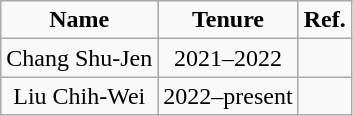<table class="wikitable" style="text-align:center">
<tr style="font-weight:bold;">
<td>Name</td>
<td>Tenure</td>
<td>Ref.</td>
</tr>
<tr>
<td>Chang Shu-Jen</td>
<td>2021–2022</td>
<td></td>
</tr>
<tr>
<td>Liu Chih-Wei</td>
<td>2022–present</td>
<td></td>
</tr>
</table>
